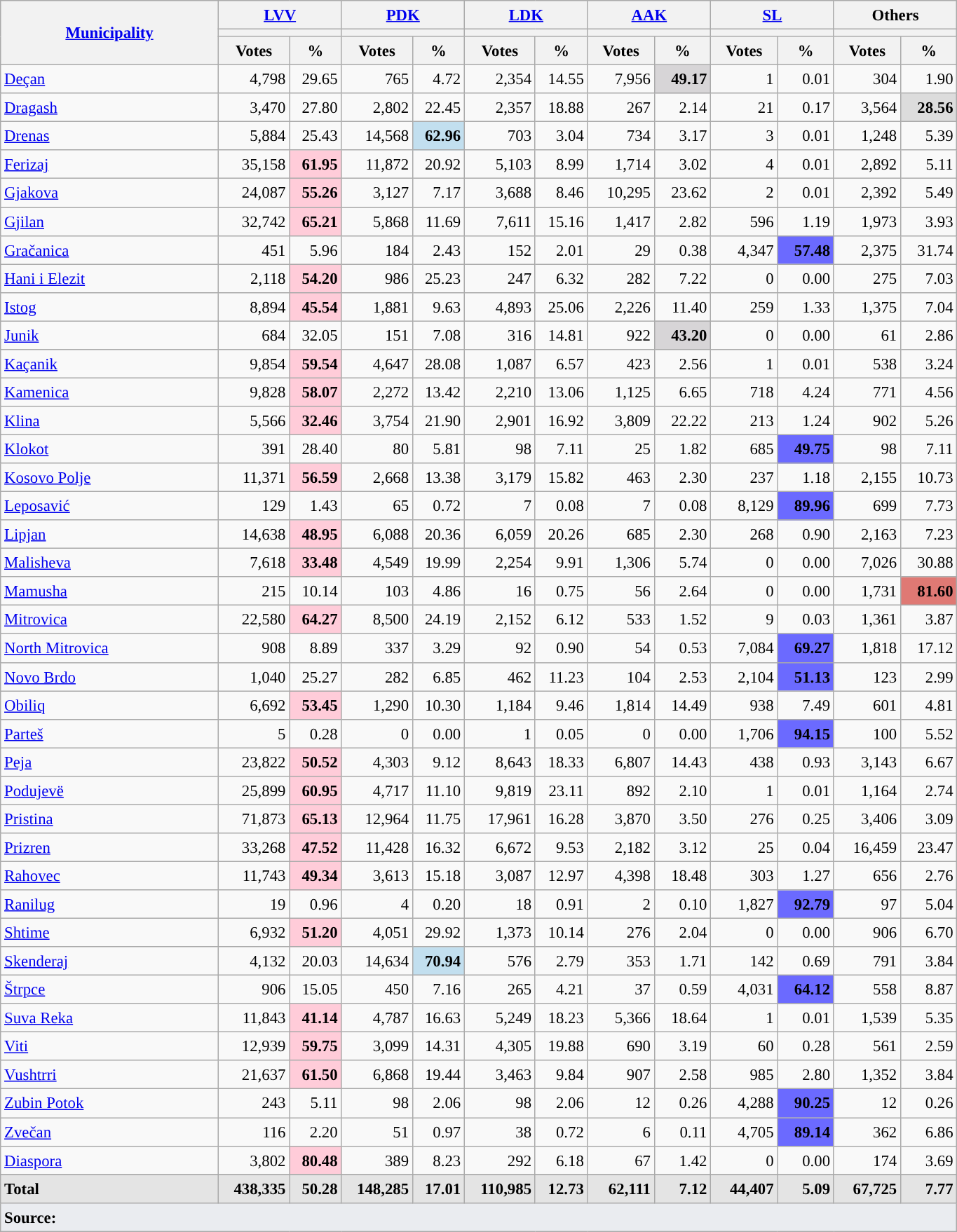<table class="wikitable sortable collapsible mw-datatable" style="text-align:right; font-size:95%; line-height:20px">
<tr>
<th width="200" rowspan="3"><a href='#'>Municipality</a></th>
<th width="110" colspan="2"><a href='#'>LVV</a></th>
<th width="110" colspan="2"><a href='#'>PDK</a></th>
<th width="110" colspan="2"><a href='#'>LDK</a></th>
<th width="110" colspan="2"><a href='#'>AAK</a></th>
<th width="110" colspan="2"><a href='#'>SL</a></th>
<th width="110" colspan="2">Others</th>
</tr>
<tr>
<th colspan="2" style="background:"></th>
<th colspan="2" style="background:"></th>
<th colspan="2" style="background:"></th>
<th colspan="2" style="background:"></th>
<th colspan="2" style="background:"></th>
<th colspan="2" style="background:"></th>
</tr>
<tr>
<th>Votes</th>
<th>%</th>
<th>Votes</th>
<th>%</th>
<th>Votes</th>
<th>%</th>
<th>Votes</th>
<th>%</th>
<th>Votes</th>
<th>%</th>
<th>Votes</th>
<th>%</th>
</tr>
<tr>
<td align="left"><a href='#'>Deçan</a></td>
<td>4,798</td>
<td>29.65</td>
<td>765</td>
<td>4.72</td>
<td>2,354</td>
<td>14.55</td>
<td>7,956</td>
<td style="background:#D7D5D7"><strong>49.17</strong></td>
<td>1</td>
<td>0.01</td>
<td>304</td>
<td>1.90</td>
</tr>
<tr>
<td align="left"><a href='#'>Dragash</a></td>
<td>3,470</td>
<td>27.80</td>
<td>2,802</td>
<td>22.45</td>
<td>2,357</td>
<td>18.88</td>
<td>267</td>
<td>2.14</td>
<td>21</td>
<td>0.17</td>
<td>3,564</td>
<td style="background:#DCDCDC"><strong>28.56</strong></td>
</tr>
<tr>
<td align="left"><a href='#'>Drenas</a></td>
<td>5,884</td>
<td>25.43</td>
<td>14,568</td>
<td style="background:#C2DFEF"><strong>62.96</strong></td>
<td>703</td>
<td>3.04</td>
<td>734</td>
<td>3.17</td>
<td>3</td>
<td>0.01</td>
<td>1,248</td>
<td>5.39</td>
</tr>
<tr>
<td align="left"><a href='#'>Ferizaj</a></td>
<td>35,158</td>
<td style="background:#FFCCD9"><strong>61.95</strong></td>
<td>11,872</td>
<td>20.92</td>
<td>5,103</td>
<td>8.99</td>
<td>1,714</td>
<td>3.02</td>
<td>4</td>
<td>0.01</td>
<td>2,892</td>
<td>5.11</td>
</tr>
<tr>
<td align="left"><a href='#'>Gjakova</a></td>
<td>24,087</td>
<td style="background:#FFCCD9"><strong>55.26</strong></td>
<td>3,127</td>
<td>7.17</td>
<td>3,688</td>
<td>8.46</td>
<td>10,295</td>
<td>23.62</td>
<td>2</td>
<td>0.01</td>
<td>2,392</td>
<td>5.49</td>
</tr>
<tr>
<td align="left"><a href='#'>Gjilan</a></td>
<td>32,742</td>
<td style="background:#FFCCD9"><strong>65.21</strong></td>
<td>5,868</td>
<td>11.69</td>
<td>7,611</td>
<td>15.16</td>
<td>1,417</td>
<td>2.82</td>
<td>596</td>
<td>1.19</td>
<td>1,973</td>
<td>3.93</td>
</tr>
<tr>
<td align="left"><a href='#'>Gračanica</a></td>
<td>451</td>
<td>5.96</td>
<td>184</td>
<td>2.43</td>
<td>152</td>
<td>2.01</td>
<td>29</td>
<td>0.38</td>
<td>4,347</td>
<td style="background:#6B6AFF"><strong>57.48</strong></td>
<td>2,375</td>
<td>31.74</td>
</tr>
<tr>
<td align="left"><a href='#'>Hani i Elezit</a></td>
<td>2,118</td>
<td style="background:#FFCCD9"><strong>54.20</strong></td>
<td>986</td>
<td>25.23</td>
<td>247</td>
<td>6.32</td>
<td>282</td>
<td>7.22</td>
<td>0</td>
<td>0.00</td>
<td>275</td>
<td>7.03</td>
</tr>
<tr>
<td align="left"><a href='#'>Istog</a></td>
<td>8,894</td>
<td style="background:#FFCCD9"><strong>45.54</strong></td>
<td>1,881</td>
<td>9.63</td>
<td>4,893</td>
<td>25.06</td>
<td>2,226</td>
<td>11.40</td>
<td>259</td>
<td>1.33</td>
<td>1,375</td>
<td>7.04</td>
</tr>
<tr>
<td align="left"><a href='#'>Junik</a></td>
<td>684</td>
<td>32.05</td>
<td>151</td>
<td>7.08</td>
<td>316</td>
<td>14.81</td>
<td>922</td>
<td style="background:#D7D5D7"><strong>43.20</strong></td>
<td>0</td>
<td>0.00</td>
<td>61</td>
<td>2.86</td>
</tr>
<tr>
<td align="left"><a href='#'>Kaçanik</a></td>
<td>9,854</td>
<td style="background:#FFCCD9"><strong>59.54</strong></td>
<td>4,647</td>
<td>28.08</td>
<td>1,087</td>
<td>6.57</td>
<td>423</td>
<td>2.56</td>
<td>1</td>
<td>0.01</td>
<td>538</td>
<td>3.24</td>
</tr>
<tr>
<td align="left"><a href='#'>Kamenica</a></td>
<td>9,828</td>
<td style="background:#FFCCD9"><strong>58.07</strong></td>
<td>2,272</td>
<td>13.42</td>
<td>2,210</td>
<td>13.06</td>
<td>1,125</td>
<td>6.65</td>
<td>718</td>
<td>4.24</td>
<td>771</td>
<td>4.56</td>
</tr>
<tr>
<td align="left"><a href='#'>Klina</a></td>
<td>5,566</td>
<td style="background:#FFCCD9"><strong>32.46</strong></td>
<td>3,754</td>
<td>21.90</td>
<td>2,901</td>
<td>16.92</td>
<td>3,809</td>
<td>22.22</td>
<td>213</td>
<td>1.24</td>
<td>902</td>
<td>5.26</td>
</tr>
<tr>
<td align="left"><a href='#'>Klokot</a></td>
<td>391</td>
<td>28.40</td>
<td>80</td>
<td>5.81</td>
<td>98</td>
<td>7.11</td>
<td>25</td>
<td>1.82</td>
<td>685</td>
<td style="background:#6B6AFF"><strong>49.75</strong></td>
<td>98</td>
<td>7.11</td>
</tr>
<tr>
<td align="left"><a href='#'>Kosovo Polje</a></td>
<td>11,371</td>
<td style="background:#FFCCD9"><strong>56.59</strong></td>
<td>2,668</td>
<td>13.38</td>
<td>3,179</td>
<td>15.82</td>
<td>463</td>
<td>2.30</td>
<td>237</td>
<td>1.18</td>
<td>2,155</td>
<td>10.73</td>
</tr>
<tr>
<td align="left"><a href='#'>Leposavić</a></td>
<td>129</td>
<td>1.43</td>
<td>65</td>
<td>0.72</td>
<td>7</td>
<td>0.08</td>
<td>7</td>
<td>0.08</td>
<td>8,129</td>
<td style="background:#6B6AFF"><strong>89.96</strong></td>
<td>699</td>
<td>7.73</td>
</tr>
<tr>
<td align="left"><a href='#'>Lipjan</a></td>
<td>14,638</td>
<td style="background:#FFCCD9"><strong>48.95</strong></td>
<td>6,088</td>
<td>20.36</td>
<td>6,059</td>
<td>20.26</td>
<td>685</td>
<td>2.30</td>
<td>268</td>
<td>0.90</td>
<td>2,163</td>
<td>7.23</td>
</tr>
<tr>
<td align="left"><a href='#'>Malisheva</a></td>
<td>7,618</td>
<td style="background:#FFCCD9"><strong>33.48</strong></td>
<td>4,549</td>
<td>19.99</td>
<td>2,254</td>
<td>9.91</td>
<td>1,306</td>
<td>5.74</td>
<td>0</td>
<td>0.00</td>
<td>7,026</td>
<td>30.88</td>
</tr>
<tr>
<td align="left"><a href='#'>Mamusha</a></td>
<td>215</td>
<td>10.14</td>
<td>103</td>
<td>4.86</td>
<td>16</td>
<td>0.75</td>
<td>56</td>
<td>2.64</td>
<td>0</td>
<td>0.00</td>
<td>1,731</td>
<td style="background:#DF7974"><strong>81.60</strong></td>
</tr>
<tr>
<td align="left"><a href='#'>Mitrovica</a></td>
<td>22,580</td>
<td style="background:#FFCCD9"><strong>64.27</strong></td>
<td>8,500</td>
<td>24.19</td>
<td>2,152</td>
<td>6.12</td>
<td>533</td>
<td>1.52</td>
<td>9</td>
<td>0.03</td>
<td>1,361</td>
<td>3.87</td>
</tr>
<tr>
<td align="left"><a href='#'>North Mitrovica</a></td>
<td>908</td>
<td>8.89</td>
<td>337</td>
<td>3.29</td>
<td>92</td>
<td>0.90</td>
<td>54</td>
<td>0.53</td>
<td>7,084</td>
<td style="background:#6B6AFF"><strong>69.27</strong></td>
<td>1,818</td>
<td>17.12</td>
</tr>
<tr>
<td align="left"><a href='#'>Novo Brdo</a></td>
<td>1,040</td>
<td>25.27</td>
<td>282</td>
<td>6.85</td>
<td>462</td>
<td>11.23</td>
<td>104</td>
<td>2.53</td>
<td>2,104</td>
<td style="background:#6B6AFF"><strong>51.13</strong></td>
<td>123</td>
<td>2.99</td>
</tr>
<tr>
<td align="left"><a href='#'>Obiliq</a></td>
<td>6,692</td>
<td style="background:#FFCCD9"><strong>53.45</strong></td>
<td>1,290</td>
<td>10.30</td>
<td>1,184</td>
<td>9.46</td>
<td>1,814</td>
<td>14.49</td>
<td>938</td>
<td>7.49</td>
<td>601</td>
<td>4.81</td>
</tr>
<tr>
<td align="left"><a href='#'>Parteš</a></td>
<td>5</td>
<td>0.28</td>
<td>0</td>
<td>0.00</td>
<td>1</td>
<td>0.05</td>
<td>0</td>
<td>0.00</td>
<td>1,706</td>
<td style="background:#6B6AFF"><strong>94.15</strong></td>
<td>100</td>
<td>5.52</td>
</tr>
<tr>
<td align="left"><a href='#'>Peja</a></td>
<td>23,822</td>
<td style="background:#FFCCD9"><strong>50.52</strong></td>
<td>4,303</td>
<td>9.12</td>
<td>8,643</td>
<td>18.33</td>
<td>6,807</td>
<td>14.43</td>
<td>438</td>
<td>0.93</td>
<td>3,143</td>
<td>6.67</td>
</tr>
<tr>
<td align="left"><a href='#'>Podujevë</a></td>
<td>25,899</td>
<td style="background:#FFCCD9"><strong>60.95</strong></td>
<td>4,717</td>
<td>11.10</td>
<td>9,819</td>
<td>23.11</td>
<td>892</td>
<td>2.10</td>
<td>1</td>
<td>0.01</td>
<td>1,164</td>
<td>2.74</td>
</tr>
<tr>
<td align="left"><a href='#'>Pristina</a></td>
<td>71,873</td>
<td style="background:#FFCCD9"><strong>65.13</strong></td>
<td>12,964</td>
<td>11.75</td>
<td>17,961</td>
<td>16.28</td>
<td>3,870</td>
<td>3.50</td>
<td>276</td>
<td>0.25</td>
<td>3,406</td>
<td>3.09</td>
</tr>
<tr>
<td align="left"><a href='#'>Prizren</a></td>
<td>33,268</td>
<td style="background:#FFCCD9"><strong>47.52</strong></td>
<td>11,428</td>
<td>16.32</td>
<td>6,672</td>
<td>9.53</td>
<td>2,182</td>
<td>3.12</td>
<td>25</td>
<td>0.04</td>
<td>16,459</td>
<td>23.47</td>
</tr>
<tr>
<td align="left"><a href='#'>Rahovec</a></td>
<td>11,743</td>
<td style="background:#FFCCD9"><strong>49.34</strong></td>
<td>3,613</td>
<td>15.18</td>
<td>3,087</td>
<td>12.97</td>
<td>4,398</td>
<td>18.48</td>
<td>303</td>
<td>1.27</td>
<td>656</td>
<td>2.76</td>
</tr>
<tr>
<td align="left"><a href='#'>Ranilug</a></td>
<td>19</td>
<td>0.96</td>
<td>4</td>
<td>0.20</td>
<td>18</td>
<td>0.91</td>
<td>2</td>
<td>0.10</td>
<td>1,827</td>
<td style="background:#6B6AFF"><strong>92.79</strong></td>
<td>97</td>
<td>5.04</td>
</tr>
<tr>
<td align="left"><a href='#'>Shtime</a></td>
<td>6,932</td>
<td style="background:#FFCCD9"><strong>51.20</strong></td>
<td>4,051</td>
<td>29.92</td>
<td>1,373</td>
<td>10.14</td>
<td>276</td>
<td>2.04</td>
<td>0</td>
<td>0.00</td>
<td>906</td>
<td>6.70</td>
</tr>
<tr>
<td align="left"><a href='#'>Skenderaj</a></td>
<td>4,132</td>
<td>20.03</td>
<td>14,634</td>
<td style="background:#C2DFEF"><strong>70.94</strong></td>
<td>576</td>
<td>2.79</td>
<td>353</td>
<td>1.71</td>
<td>142</td>
<td>0.69</td>
<td>791</td>
<td>3.84</td>
</tr>
<tr>
<td align="left"><a href='#'>Štrpce</a></td>
<td>906</td>
<td>15.05</td>
<td>450</td>
<td>7.16</td>
<td>265</td>
<td>4.21</td>
<td>37</td>
<td>0.59</td>
<td>4,031</td>
<td style="background:#6B6AFF"><strong>64.12</strong></td>
<td>558</td>
<td>8.87</td>
</tr>
<tr>
<td align="left"><a href='#'>Suva Reka</a></td>
<td>11,843</td>
<td style="background:#FFCCD9"><strong>41.14</strong></td>
<td>4,787</td>
<td>16.63</td>
<td>5,249</td>
<td>18.23</td>
<td>5,366</td>
<td>18.64</td>
<td>1</td>
<td>0.01</td>
<td>1,539</td>
<td>5.35</td>
</tr>
<tr>
<td align="left"><a href='#'>Viti</a></td>
<td>12,939</td>
<td style="background:#FFCCD9"><strong>59.75</strong></td>
<td>3,099</td>
<td>14.31</td>
<td>4,305</td>
<td>19.88</td>
<td>690</td>
<td>3.19</td>
<td>60</td>
<td>0.28</td>
<td>561</td>
<td>2.59</td>
</tr>
<tr>
<td align="left"><a href='#'>Vushtrri</a></td>
<td>21,637</td>
<td style="background:#FFCCD9"><strong>61.50</strong></td>
<td>6,868</td>
<td>19.44</td>
<td>3,463</td>
<td>9.84</td>
<td>907</td>
<td>2.58</td>
<td>985</td>
<td>2.80</td>
<td>1,352</td>
<td>3.84</td>
</tr>
<tr>
<td align="left"><a href='#'>Zubin Potok</a></td>
<td>243</td>
<td>5.11</td>
<td>98</td>
<td>2.06</td>
<td>98</td>
<td>2.06</td>
<td>12</td>
<td>0.26</td>
<td>4,288</td>
<td style="background:#6B6AFF"><strong>90.25</strong></td>
<td>12</td>
<td>0.26</td>
</tr>
<tr>
<td align="left"><a href='#'>Zvečan</a></td>
<td>116</td>
<td>2.20</td>
<td>51</td>
<td>0.97</td>
<td>38</td>
<td>0.72</td>
<td>6</td>
<td>0.11</td>
<td>4,705</td>
<td style="background:#6B6AFF"><strong>89.14</strong></td>
<td>362</td>
<td>6.86</td>
</tr>
<tr>
<td align="left"><a href='#'>Diaspora</a></td>
<td>3,802</td>
<td style="background:#FFCCD9"><strong>80.48</strong></td>
<td>389</td>
<td>8.23</td>
<td>292</td>
<td>6.18</td>
<td>67</td>
<td>1.42</td>
<td>0</td>
<td>0.00</td>
<td>174</td>
<td>3.69</td>
</tr>
<tr>
</tr>
<tr class="sortbottom" style="font-weight:bold; background:#E4E4E4;">
<td align="left">Total</td>
<td>438,335</td>
<td>50.28</td>
<td>148,285</td>
<td>17.01</td>
<td>110,985</td>
<td>12.73</td>
<td>62,111</td>
<td>7.12</td>
<td>44,407</td>
<td>5.09</td>
<td>67,725</td>
<td>7.77</td>
</tr>
<tr class="sortbottom">
<td colspan="13" style="text-align:left; background-color:#eaecf0"><strong>Source: </strong></td>
</tr>
</table>
